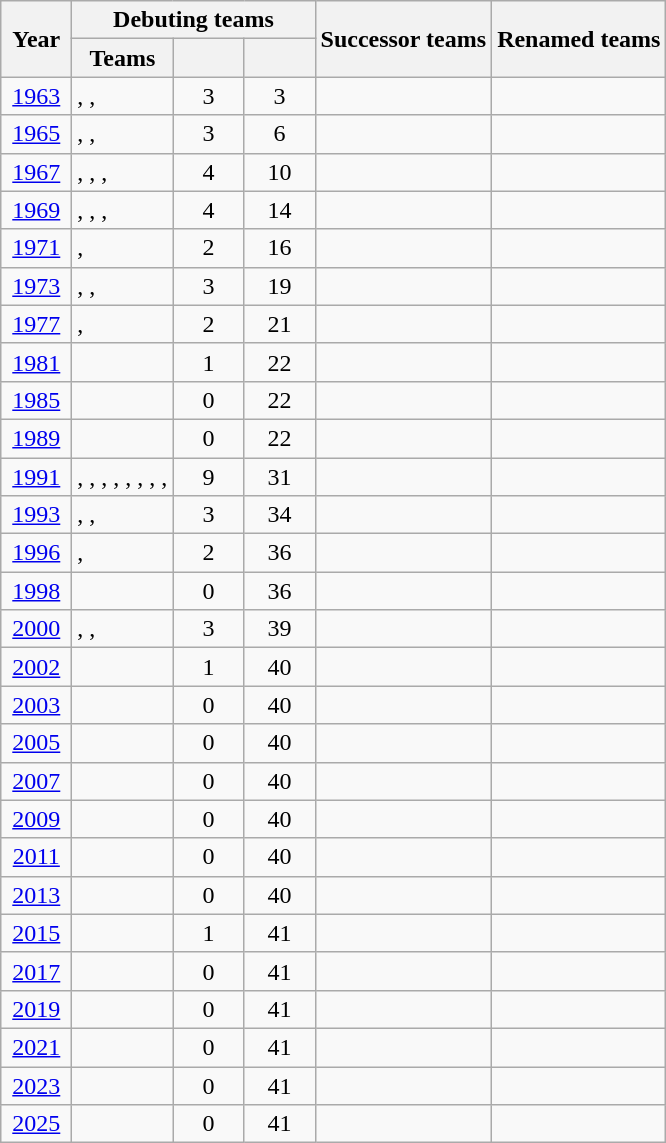<table class="wikitable" style="text-align:center">
<tr>
<th width=40 rowspan=2>Year</th>
<th colspan=3>Debuting teams</th>
<th rowspan=2>Successor teams</th>
<th rowspan=2>Renamed teams</th>
</tr>
<tr>
<th>Teams</th>
<th width=40></th>
<th width=40></th>
</tr>
<tr>
<td><a href='#'>1963</a></td>
<td align=left>, , </td>
<td>3</td>
<td>3</td>
<td align=left></td>
<td align=left></td>
</tr>
<tr>
<td><a href='#'>1965</a></td>
<td align=left>, , </td>
<td>3</td>
<td>6</td>
<td align=left></td>
<td align=left></td>
</tr>
<tr>
<td><a href='#'>1967</a></td>
<td align=left>, , , </td>
<td>4</td>
<td>10</td>
<td align=left></td>
<td align=left></td>
</tr>
<tr>
<td><a href='#'>1969</a></td>
<td align=left>, , , </td>
<td>4</td>
<td>14</td>
<td align=left></td>
<td align=left></td>
</tr>
<tr>
<td><a href='#'>1971</a></td>
<td align=left>, </td>
<td>2</td>
<td>16</td>
<td align=left></td>
<td align=left></td>
</tr>
<tr>
<td><a href='#'>1973</a></td>
<td align=left>, , </td>
<td>3</td>
<td>19</td>
<td align=left></td>
<td align=left></td>
</tr>
<tr>
<td><a href='#'>1977</a></td>
<td align=left>, </td>
<td>2</td>
<td>21</td>
<td align=left></td>
<td align=left></td>
</tr>
<tr>
<td><a href='#'>1981</a></td>
<td align=left></td>
<td>1</td>
<td>22</td>
<td align=left></td>
<td align=left></td>
</tr>
<tr>
<td><a href='#'>1985</a></td>
<td align=left></td>
<td>0</td>
<td>22</td>
<td align=left></td>
<td align=left></td>
</tr>
<tr>
<td><a href='#'>1989</a></td>
<td align=left></td>
<td>0</td>
<td>22</td>
<td align=left></td>
<td align=left></td>
</tr>
<tr>
<td><a href='#'>1991</a></td>
<td align=left>, , , , , , , , </td>
<td>9</td>
<td>31</td>
<td align=left></td>
<td align=left></td>
</tr>
<tr>
<td><a href='#'>1993</a></td>
<td align=left>, , </td>
<td>3</td>
<td>34</td>
<td align=left></td>
<td align=left></td>
</tr>
<tr>
<td><a href='#'>1996</a></td>
<td align=left>, </td>
<td>2</td>
<td>36</td>
<td align=left></td>
<td align=left></td>
</tr>
<tr>
<td><a href='#'>1998</a></td>
<td align=left></td>
<td>0</td>
<td>36</td>
<td align=left></td>
<td align=left></td>
</tr>
<tr>
<td><a href='#'>2000</a></td>
<td align=left>, , </td>
<td>3</td>
<td>39</td>
<td align=left></td>
<td align=left></td>
</tr>
<tr>
<td><a href='#'>2002</a></td>
<td align=left></td>
<td>1</td>
<td>40</td>
<td align=left></td>
<td align=left></td>
</tr>
<tr>
<td><a href='#'>2003</a></td>
<td align=left></td>
<td>0</td>
<td>40</td>
<td align=left></td>
<td align=left></td>
</tr>
<tr>
<td><a href='#'>2005</a></td>
<td align=left></td>
<td>0</td>
<td>40</td>
<td align=left></td>
<td align=left></td>
</tr>
<tr>
<td><a href='#'>2007</a></td>
<td align=left></td>
<td>0</td>
<td>40</td>
<td align=left></td>
<td align=left></td>
</tr>
<tr>
<td><a href='#'>2009</a></td>
<td align=left></td>
<td>0</td>
<td>40</td>
<td align=left></td>
<td align=left></td>
</tr>
<tr>
<td><a href='#'>2011</a></td>
<td align=left></td>
<td>0</td>
<td>40</td>
<td align=left></td>
<td align=left></td>
</tr>
<tr>
<td><a href='#'>2013</a></td>
<td align=left></td>
<td>0</td>
<td>40</td>
<td align=left></td>
<td align=left></td>
</tr>
<tr>
<td><a href='#'>2015</a></td>
<td align=left></td>
<td>1</td>
<td>41</td>
<td align=left></td>
<td align=left></td>
</tr>
<tr>
<td><a href='#'>2017</a></td>
<td align=left></td>
<td>0</td>
<td>41</td>
<td align=left></td>
<td align=left></td>
</tr>
<tr>
<td><a href='#'>2019</a></td>
<td align=left></td>
<td>0</td>
<td>41</td>
<td align=left></td>
<td align=left></td>
</tr>
<tr>
<td><a href='#'>2021</a></td>
<td align=left></td>
<td>0</td>
<td>41</td>
<td align=left></td>
<td align=left></td>
</tr>
<tr>
<td><a href='#'>2023</a></td>
<td align=left></td>
<td>0</td>
<td>41</td>
<td align=left></td>
<td align=left></td>
</tr>
<tr>
<td><a href='#'>2025</a></td>
<td align=left></td>
<td>0</td>
<td>41</td>
<td align=left></td>
<td align=left></td>
</tr>
</table>
